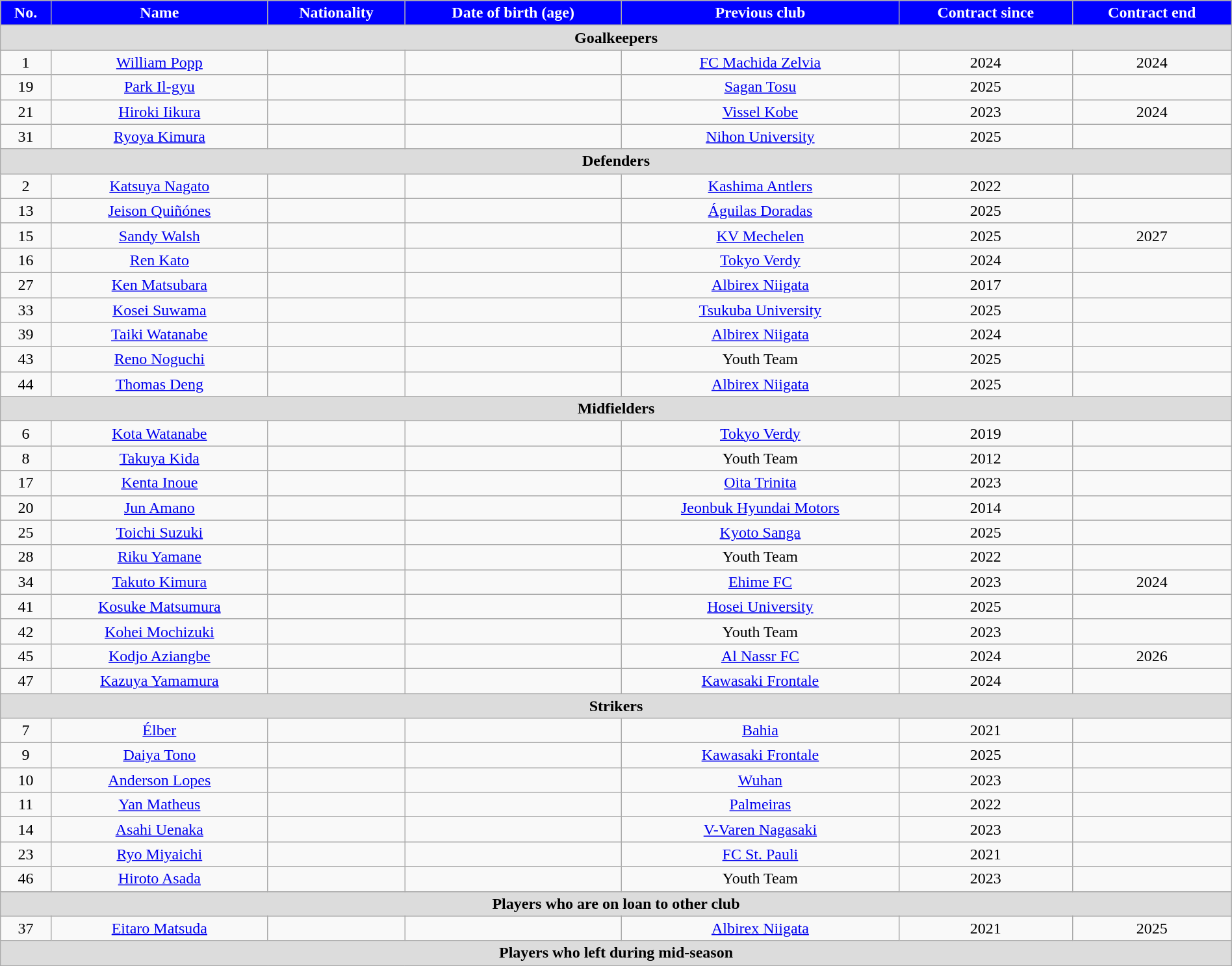<table class="wikitable" style="text-align:center; font-size:100%; width:100%;">
<tr>
<th style="background:#0000FF;color:white; text-align:center;">No.</th>
<th style="background:#0000FF;color:white; text-align:center;">Name</th>
<th style="background:#0000FF;color:white; text-align:center;">Nationality</th>
<th style="background:#0000FF;color:white; text-align:center;">Date of birth (age)</th>
<th style="background:#0000FF;color:white; text-align:center;">Previous club</th>
<th style="background:#0000FF;color:white; text-align:center;">Contract since</th>
<th style="background:#0000FF;color:white; text-align:center;">Contract end</th>
</tr>
<tr>
<th colspan="8" style="background:#dcdcdc; tepxt-align:center;">Goalkeepers</th>
</tr>
<tr>
<td>1</td>
<td><a href='#'>William Popp</a></td>
<td></td>
<td></td>
<td> <a href='#'>FC Machida Zelvia</a></td>
<td>2024</td>
<td>2024</td>
</tr>
<tr>
<td>19</td>
<td><a href='#'>Park Il-gyu</a></td>
<td></td>
<td></td>
<td> <a href='#'>Sagan Tosu</a></td>
<td>2025</td>
<td></td>
</tr>
<tr>
<td>21</td>
<td><a href='#'>Hiroki Iikura</a></td>
<td></td>
<td></td>
<td> <a href='#'>Vissel Kobe</a></td>
<td>2023</td>
<td>2024</td>
</tr>
<tr>
<td>31</td>
<td><a href='#'>Ryoya Kimura</a></td>
<td></td>
<td></td>
<td> <a href='#'>Nihon University</a></td>
<td>2025</td>
<td></td>
</tr>
<tr>
<th colspan="8" style="background:#dcdcdc; tepxt-align:center;">Defenders</th>
</tr>
<tr>
<td>2</td>
<td><a href='#'>Katsuya Nagato</a></td>
<td></td>
<td></td>
<td> <a href='#'>Kashima Antlers</a></td>
<td>2022</td>
<td></td>
</tr>
<tr>
<td>13</td>
<td><a href='#'>Jeison Quiñónes</a></td>
<td></td>
<td></td>
<td> <a href='#'>Águilas Doradas</a></td>
<td>2025</td>
<td></td>
</tr>
<tr>
<td>15</td>
<td><a href='#'>Sandy Walsh</a></td>
<td></td>
<td></td>
<td> <a href='#'>KV Mechelen</a></td>
<td>2025</td>
<td>2027</td>
</tr>
<tr>
<td>16</td>
<td><a href='#'>Ren Kato</a></td>
<td></td>
<td></td>
<td> <a href='#'>Tokyo Verdy</a></td>
<td>2024</td>
<td></td>
</tr>
<tr>
<td>27</td>
<td><a href='#'>Ken Matsubara</a></td>
<td></td>
<td></td>
<td> <a href='#'>Albirex Niigata</a></td>
<td>2017</td>
<td></td>
</tr>
<tr>
<td>33</td>
<td><a href='#'>Kosei Suwama</a></td>
<td></td>
<td></td>
<td> <a href='#'>Tsukuba University</a></td>
<td>2025</td>
<td></td>
</tr>
<tr>
<td>39</td>
<td><a href='#'>Taiki Watanabe</a></td>
<td></td>
<td></td>
<td> <a href='#'>Albirex Niigata</a></td>
<td>2024</td>
<td></td>
</tr>
<tr>
<td>43</td>
<td><a href='#'>Reno Noguchi</a></td>
<td></td>
<td></td>
<td>Youth Team</td>
<td>2025</td>
<td></td>
</tr>
<tr>
<td>44</td>
<td><a href='#'>Thomas Deng</a></td>
<td></td>
<td></td>
<td> <a href='#'>Albirex Niigata</a></td>
<td>2025</td>
<td></td>
</tr>
<tr>
<th colspan="8" style="background:#dcdcdc; tepxt-align:center;">Midfielders</th>
</tr>
<tr>
<td>6</td>
<td><a href='#'>Kota Watanabe</a></td>
<td></td>
<td></td>
<td> <a href='#'>Tokyo Verdy</a></td>
<td>2019</td>
<td></td>
</tr>
<tr>
<td>8</td>
<td><a href='#'>Takuya Kida</a></td>
<td></td>
<td></td>
<td>Youth Team</td>
<td>2012</td>
<td></td>
</tr>
<tr>
<td>17</td>
<td><a href='#'>Kenta Inoue</a></td>
<td></td>
<td></td>
<td> <a href='#'>Oita Trinita</a></td>
<td>2023</td>
<td></td>
</tr>
<tr>
<td>20</td>
<td><a href='#'>Jun Amano</a></td>
<td></td>
<td></td>
<td> <a href='#'>Jeonbuk Hyundai Motors</a></td>
<td>2014</td>
<td></td>
</tr>
<tr>
<td>25</td>
<td><a href='#'>Toichi Suzuki</a></td>
<td></td>
<td></td>
<td> <a href='#'>Kyoto Sanga</a></td>
<td>2025</td>
<td></td>
</tr>
<tr>
<td>28</td>
<td><a href='#'>Riku Yamane</a></td>
<td></td>
<td></td>
<td>Youth Team</td>
<td>2022</td>
<td></td>
</tr>
<tr>
<td>34</td>
<td><a href='#'>Takuto Kimura</a></td>
<td></td>
<td></td>
<td> <a href='#'>Ehime FC</a></td>
<td>2023</td>
<td>2024</td>
</tr>
<tr>
<td>41</td>
<td><a href='#'>Kosuke Matsumura</a></td>
<td></td>
<td></td>
<td> <a href='#'>Hosei University</a></td>
<td>2025</td>
<td></td>
</tr>
<tr>
<td>42</td>
<td><a href='#'>Kohei Mochizuki</a></td>
<td></td>
<td></td>
<td>Youth Team</td>
<td>2023</td>
<td></td>
</tr>
<tr>
<td>45</td>
<td><a href='#'>Kodjo Aziangbe</a></td>
<td></td>
<td></td>
<td> <a href='#'>Al Nassr FC</a></td>
<td>2024</td>
<td>2026</td>
</tr>
<tr>
<td>47</td>
<td><a href='#'>Kazuya Yamamura</a></td>
<td></td>
<td></td>
<td> <a href='#'>Kawasaki Frontale</a></td>
<td>2024</td>
<td></td>
</tr>
<tr>
<th colspan="8" style="background:#dcdcdc; tepxt-align:center;">Strikers</th>
</tr>
<tr>
<td>7</td>
<td><a href='#'>Élber</a></td>
<td></td>
<td></td>
<td> <a href='#'>Bahia</a></td>
<td>2021</td>
<td></td>
</tr>
<tr>
<td>9</td>
<td><a href='#'>Daiya Tono</a></td>
<td></td>
<td></td>
<td> <a href='#'>Kawasaki Frontale</a></td>
<td>2025</td>
<td></td>
</tr>
<tr>
<td>10</td>
<td><a href='#'>Anderson Lopes</a></td>
<td></td>
<td></td>
<td> <a href='#'>Wuhan</a></td>
<td>2023</td>
<td></td>
</tr>
<tr>
<td>11</td>
<td><a href='#'>Yan Matheus</a></td>
<td></td>
<td></td>
<td> <a href='#'>Palmeiras</a></td>
<td>2022</td>
<td></td>
</tr>
<tr>
<td>14</td>
<td><a href='#'>Asahi Uenaka</a></td>
<td></td>
<td></td>
<td> <a href='#'>V-Varen Nagasaki</a></td>
<td>2023</td>
<td></td>
</tr>
<tr>
<td>23</td>
<td><a href='#'>Ryo Miyaichi</a></td>
<td></td>
<td></td>
<td> <a href='#'>FC St. Pauli</a></td>
<td>2021</td>
<td></td>
</tr>
<tr>
<td>46</td>
<td><a href='#'>Hiroto Asada</a></td>
<td></td>
<td></td>
<td>Youth Team</td>
<td>2023</td>
<td></td>
</tr>
<tr>
<th colspan="8" style="background:#dcdcdc; tepxt-align:center;">Players who are on loan to other club</th>
</tr>
<tr>
<td>37</td>
<td><a href='#'>Eitaro Matsuda</a></td>
<td></td>
<td></td>
<td> <a href='#'>Albirex Niigata</a></td>
<td>2021</td>
<td>2025</td>
</tr>
<tr>
<th colspan="8" style="background:#dcdcdc; tepxt-align:center;">Players who left during mid-season</th>
</tr>
<tr>
</tr>
</table>
